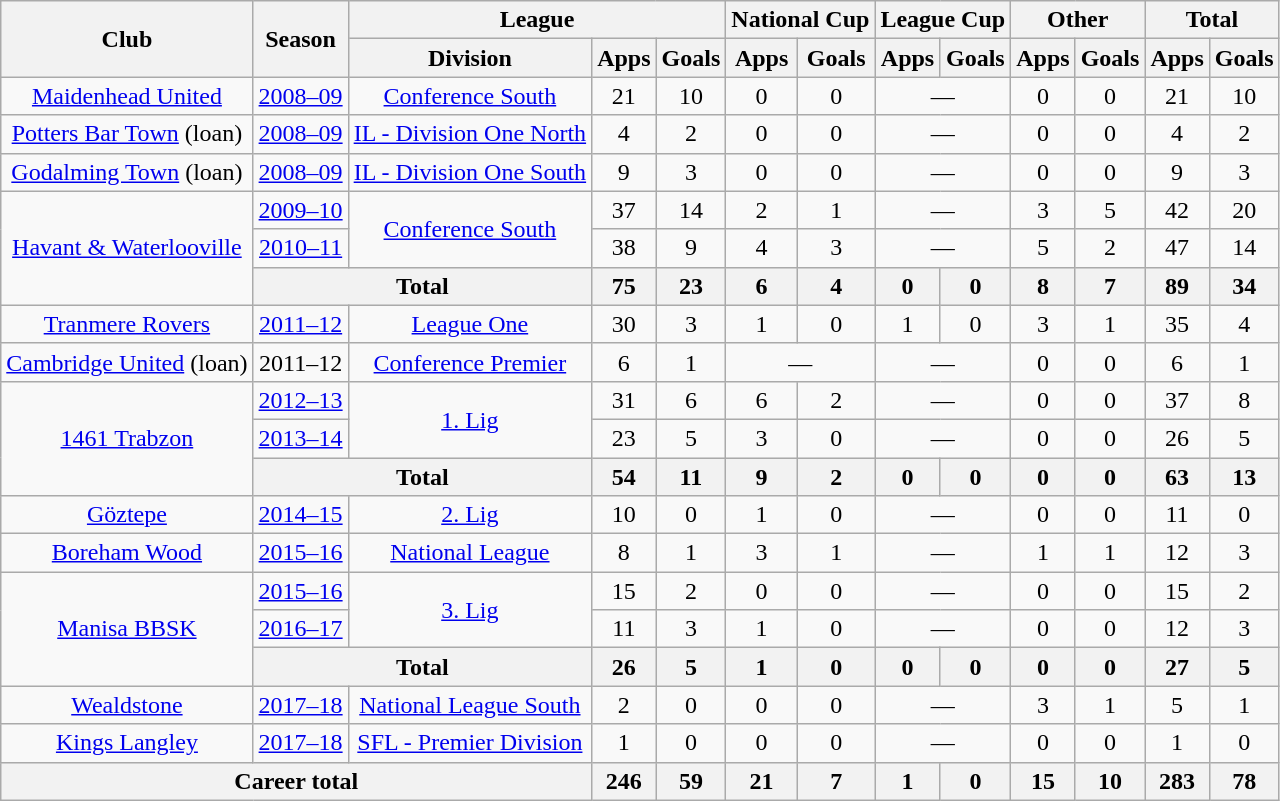<table class="wikitable" style="text-align:center">
<tr>
<th rowspan="2">Club</th>
<th rowspan="2">Season</th>
<th colspan="3">League</th>
<th colspan="2">National Cup</th>
<th colspan="2">League Cup</th>
<th colspan="2">Other</th>
<th colspan="2">Total</th>
</tr>
<tr>
<th>Division</th>
<th>Apps</th>
<th>Goals</th>
<th>Apps</th>
<th>Goals</th>
<th>Apps</th>
<th>Goals</th>
<th>Apps</th>
<th>Goals</th>
<th>Apps</th>
<th>Goals</th>
</tr>
<tr>
<td><a href='#'>Maidenhead United</a></td>
<td><a href='#'>2008–09</a></td>
<td><a href='#'>Conference South</a></td>
<td>21</td>
<td>10</td>
<td>0</td>
<td>0</td>
<td colspan="2">—</td>
<td>0</td>
<td>0</td>
<td>21</td>
<td>10</td>
</tr>
<tr>
<td><a href='#'>Potters Bar Town</a> (loan)</td>
<td><a href='#'>2008–09</a></td>
<td><a href='#'>IL - Division One North</a></td>
<td>4</td>
<td>2</td>
<td>0</td>
<td>0</td>
<td colspan="2">—</td>
<td>0</td>
<td>0</td>
<td>4</td>
<td>2</td>
</tr>
<tr>
<td><a href='#'>Godalming Town</a> (loan)</td>
<td><a href='#'>2008–09</a></td>
<td><a href='#'>IL - Division One South</a></td>
<td>9</td>
<td>3</td>
<td>0</td>
<td>0</td>
<td colspan="2">—</td>
<td>0</td>
<td>0</td>
<td>9</td>
<td>3</td>
</tr>
<tr>
<td rowspan="3"><a href='#'>Havant & Waterlooville</a></td>
<td><a href='#'>2009–10</a></td>
<td rowspan="2"><a href='#'>Conference South</a></td>
<td>37</td>
<td>14</td>
<td>2</td>
<td>1</td>
<td colspan="2">—</td>
<td>3</td>
<td>5</td>
<td>42</td>
<td>20</td>
</tr>
<tr>
<td><a href='#'>2010–11</a></td>
<td>38</td>
<td>9</td>
<td>4</td>
<td>3</td>
<td colspan="2">—</td>
<td>5</td>
<td>2</td>
<td>47</td>
<td>14</td>
</tr>
<tr>
<th colspan="2">Total</th>
<th>75</th>
<th>23</th>
<th>6</th>
<th>4</th>
<th>0</th>
<th>0</th>
<th>8</th>
<th>7</th>
<th>89</th>
<th>34</th>
</tr>
<tr>
<td><a href='#'>Tranmere Rovers</a></td>
<td><a href='#'>2011–12</a></td>
<td><a href='#'>League One</a></td>
<td>30</td>
<td>3</td>
<td>1</td>
<td>0</td>
<td>1</td>
<td>0</td>
<td>3</td>
<td>1</td>
<td>35</td>
<td>4</td>
</tr>
<tr>
<td><a href='#'>Cambridge United</a> (loan)</td>
<td>2011–12</td>
<td><a href='#'>Conference Premier</a></td>
<td>6</td>
<td>1</td>
<td colspan="2">—</td>
<td colspan="2">—</td>
<td>0</td>
<td>0</td>
<td>6</td>
<td>1</td>
</tr>
<tr>
<td rowspan="3"><a href='#'>1461 Trabzon</a></td>
<td><a href='#'>2012–13</a></td>
<td rowspan="2"><a href='#'>1. Lig</a></td>
<td>31</td>
<td>6</td>
<td>6</td>
<td>2</td>
<td colspan="2">—</td>
<td>0</td>
<td>0</td>
<td>37</td>
<td>8</td>
</tr>
<tr>
<td><a href='#'>2013–14</a></td>
<td>23</td>
<td>5</td>
<td>3</td>
<td>0</td>
<td colspan="2">—</td>
<td>0</td>
<td>0</td>
<td>26</td>
<td>5</td>
</tr>
<tr>
<th colspan="2">Total</th>
<th>54</th>
<th>11</th>
<th>9</th>
<th>2</th>
<th>0</th>
<th>0</th>
<th>0</th>
<th>0</th>
<th>63</th>
<th>13</th>
</tr>
<tr>
<td><a href='#'>Göztepe</a></td>
<td><a href='#'>2014–15</a></td>
<td><a href='#'>2. Lig</a></td>
<td>10</td>
<td>0</td>
<td>1</td>
<td>0</td>
<td colspan="2">—</td>
<td>0</td>
<td>0</td>
<td>11</td>
<td>0</td>
</tr>
<tr>
<td><a href='#'>Boreham Wood</a></td>
<td><a href='#'>2015–16</a></td>
<td><a href='#'>National League</a></td>
<td>8</td>
<td>1</td>
<td>3</td>
<td>1</td>
<td colspan="2">—</td>
<td>1</td>
<td>1</td>
<td>12</td>
<td>3</td>
</tr>
<tr>
<td rowspan="3"><a href='#'>Manisa BBSK</a></td>
<td><a href='#'>2015–16</a></td>
<td rowspan="2"><a href='#'>3. Lig</a></td>
<td>15</td>
<td>2</td>
<td>0</td>
<td>0</td>
<td colspan="2">—</td>
<td>0</td>
<td>0</td>
<td>15</td>
<td>2</td>
</tr>
<tr>
<td><a href='#'>2016–17</a></td>
<td>11</td>
<td>3</td>
<td>1</td>
<td>0</td>
<td colspan="2">—</td>
<td>0</td>
<td>0</td>
<td>12</td>
<td>3</td>
</tr>
<tr>
<th colspan="2">Total</th>
<th>26</th>
<th>5</th>
<th>1</th>
<th>0</th>
<th>0</th>
<th>0</th>
<th>0</th>
<th>0</th>
<th>27</th>
<th>5</th>
</tr>
<tr>
<td><a href='#'>Wealdstone</a></td>
<td><a href='#'>2017–18</a></td>
<td><a href='#'>National League South</a></td>
<td>2</td>
<td>0</td>
<td>0</td>
<td>0</td>
<td colspan="2">—</td>
<td>3</td>
<td>1</td>
<td>5</td>
<td>1</td>
</tr>
<tr>
<td><a href='#'>Kings Langley</a></td>
<td><a href='#'>2017–18</a></td>
<td><a href='#'>SFL - Premier Division</a></td>
<td>1</td>
<td>0</td>
<td>0</td>
<td>0</td>
<td colspan="2">—</td>
<td>0</td>
<td>0</td>
<td>1</td>
<td>0</td>
</tr>
<tr>
<th colspan="3">Career total</th>
<th>246</th>
<th>59</th>
<th>21</th>
<th>7</th>
<th>1</th>
<th>0</th>
<th>15</th>
<th>10</th>
<th>283</th>
<th>78</th>
</tr>
</table>
